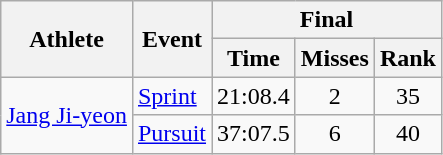<table class="wikitable">
<tr>
<th rowspan="2">Athlete</th>
<th rowspan="2">Event</th>
<th colspan="3">Final</th>
</tr>
<tr>
<th>Time</th>
<th>Misses</th>
<th>Rank</th>
</tr>
<tr>
<td rowspan="2"><a href='#'>Jang Ji-yeon</a></td>
<td><a href='#'>Sprint</a></td>
<td align="center">21:08.4</td>
<td align="center">2</td>
<td align="center">35</td>
</tr>
<tr>
<td><a href='#'>Pursuit</a></td>
<td align="center">37:07.5</td>
<td align="center">6</td>
<td align="center">40</td>
</tr>
</table>
